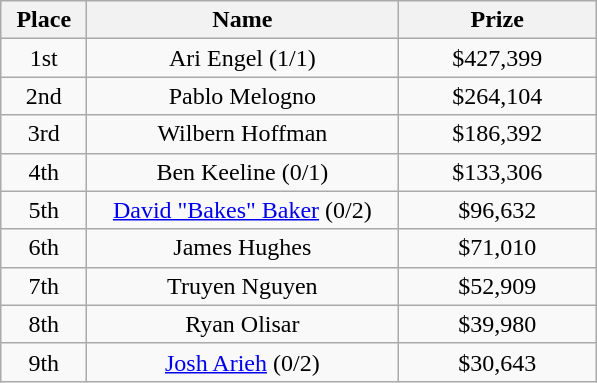<table class="wikitable">
<tr>
<th width="50">Place</th>
<th width="200">Name</th>
<th width="125">Prize</th>
</tr>
<tr>
<td align = "center">1st</td>
<td align = "center">Ari Engel (1/1)</td>
<td align = "center">$427,399</td>
</tr>
<tr>
<td align = "center">2nd</td>
<td align = "center">Pablo Melogno</td>
<td align = "center">$264,104</td>
</tr>
<tr>
<td align = "center">3rd</td>
<td align = "center">Wilbern Hoffman</td>
<td align = "center">$186,392</td>
</tr>
<tr>
<td align = "center">4th</td>
<td align = "center">Ben Keeline (0/1)</td>
<td align = "center">$133,306</td>
</tr>
<tr>
<td align = "center">5th</td>
<td align = "center"><a href='#'>David "Bakes" Baker</a> (0/2)</td>
<td align = "center">$96,632</td>
</tr>
<tr>
<td align = "center">6th</td>
<td align = "center">James Hughes</td>
<td align = "center">$71,010</td>
</tr>
<tr>
<td align = "center">7th</td>
<td align = "center">Truyen Nguyen</td>
<td align = "center">$52,909</td>
</tr>
<tr>
<td align = "center">8th</td>
<td align = "center">Ryan Olisar</td>
<td align = "center">$39,980</td>
</tr>
<tr>
<td align = "center">9th</td>
<td align = "center"><a href='#'>Josh Arieh</a> (0/2)</td>
<td align = "center">$30,643</td>
</tr>
</table>
